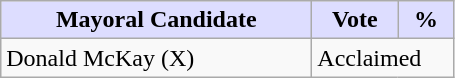<table class="wikitable">
<tr>
<th style="background:#ddf; width:200px;">Mayoral Candidate</th>
<th style="background:#ddf; width:50px;">Vote</th>
<th style="background:#ddf; width:30px;">%</th>
</tr>
<tr>
<td>Donald McKay (X)</td>
<td colspan="2">Acclaimed</td>
</tr>
</table>
